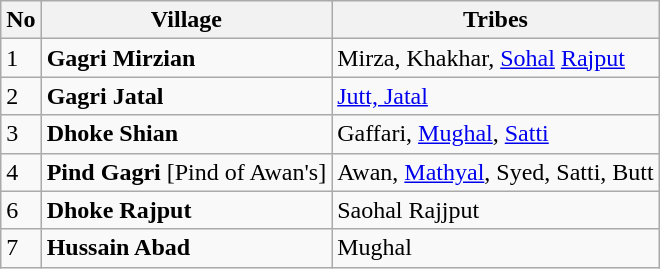<table class="wikitable">
<tr>
<th>No</th>
<th>Village</th>
<th>Tribes</th>
</tr>
<tr>
<td>1</td>
<td><strong>Gagri Mirzian</strong></td>
<td>Mirza, Khakhar, <a href='#'>Sohal</a> <a href='#'>Rajput</a></td>
</tr>
<tr>
<td>2</td>
<td><strong>Gagri Jatal</strong></td>
<td><a href='#'>Jutt, Jatal</a></td>
</tr>
<tr>
<td>3</td>
<td><strong>Dhoke Shian</strong></td>
<td>Gaffari, <a href='#'>Mughal</a>, <a href='#'>Satti</a></td>
</tr>
<tr>
<td>4</td>
<td><strong>Pind Gagri</strong> [Pind of Awan's]</td>
<td>Awan, <a href='#'>Mathyal</a>, Syed, Satti, Butt</td>
</tr>
<tr>
<td>6</td>
<td><strong>Dhoke Rajput</strong></td>
<td>Saohal Rajjput</td>
</tr>
<tr>
<td>7</td>
<td><strong>Hussain Abad</strong></td>
<td>Mughal</td>
</tr>
</table>
